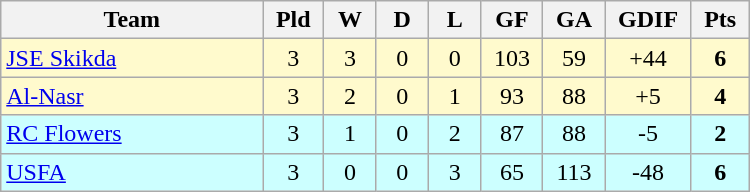<table class=wikitable style="text-align:center" width=500>
<tr>
<th width=25%>Team</th>
<th width=5%>Pld</th>
<th width=5%>W</th>
<th width=5%>D</th>
<th width=5%>L</th>
<th width=5%>GF</th>
<th width=5%>GA</th>
<th width=5%>GDIF</th>
<th width=5%>Pts</th>
</tr>
<tr bgcolor=#fffacd>
<td align="left"> <a href='#'>JSE Skikda</a></td>
<td>3</td>
<td>3</td>
<td>0</td>
<td>0</td>
<td>103</td>
<td>59</td>
<td>+44</td>
<td><strong>6</strong></td>
</tr>
<tr bgcolor=#fffacd>
<td align="left"> <a href='#'>Al-Nasr</a></td>
<td>3</td>
<td>2</td>
<td>0</td>
<td>1</td>
<td>93</td>
<td>88</td>
<td>+5</td>
<td><strong>4</strong></td>
</tr>
<tr bgcolor=#ccffff>
<td align="left"> <a href='#'>RC Flowers</a></td>
<td>3</td>
<td>1</td>
<td>0</td>
<td>2</td>
<td>87</td>
<td>88</td>
<td>-5</td>
<td><strong>2</strong></td>
</tr>
<tr bgcolor=#ccffff>
<td align="left"> <a href='#'>USFA</a></td>
<td>3</td>
<td>0</td>
<td>0</td>
<td>3</td>
<td>65</td>
<td>113</td>
<td>-48</td>
<td><strong>6</strong></td>
</tr>
</table>
